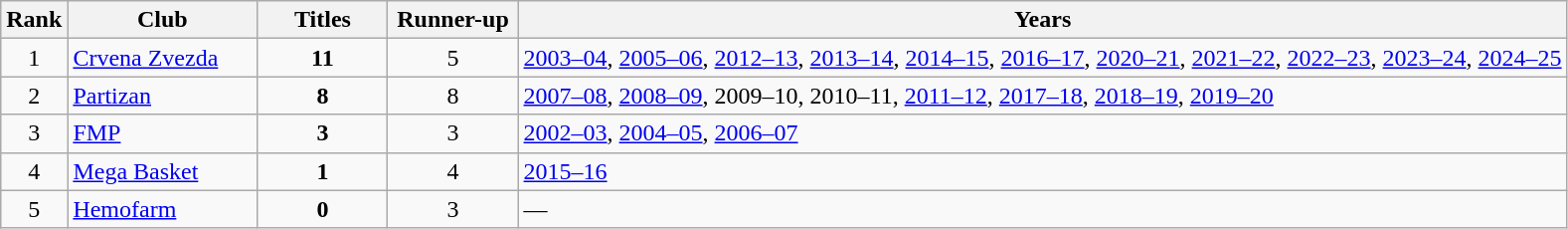<table class="wikitable sortable">
<tr>
<th>Rank</th>
<th width="120px">Club</th>
<th width="80px">Titles</th>
<th width="80px">Runner-up</th>
<th>Years</th>
</tr>
<tr>
<td align=center>1</td>
<td><a href='#'>Crvena Zvezda</a></td>
<td align=center><strong>11</strong></td>
<td align=center>5</td>
<td><a href='#'>2003–04</a>, <a href='#'>2005–06</a>, <a href='#'>2012–13</a>, <a href='#'>2013–14</a>, <a href='#'>2014–15</a>, <a href='#'>2016–17</a>, <a href='#'>2020–21</a>, <a href='#'>2021–22</a>, <a href='#'>2022–23</a>, <a href='#'>2023–24</a>, <a href='#'>2024–25</a></td>
</tr>
<tr>
<td align=center>2</td>
<td><a href='#'>Partizan</a></td>
<td align=center><strong>8</strong></td>
<td align=center>8</td>
<td><a href='#'>2007–08</a>, <a href='#'>2008–09</a>, 2009–10, 2010–11, <a href='#'>2011–12</a>, <a href='#'>2017–18</a>, <a href='#'>2018–19</a>, <a href='#'>2019–20</a></td>
</tr>
<tr>
<td align=center>3</td>
<td><a href='#'>FMP</a></td>
<td align=center><strong>3</strong></td>
<td align=center>3</td>
<td><a href='#'>2002–03</a>, <a href='#'>2004–05</a>, <a href='#'>2006–07</a></td>
</tr>
<tr>
<td align=center>4</td>
<td><a href='#'>Mega Basket</a></td>
<td align=center><strong>1</strong></td>
<td align=center>4</td>
<td><a href='#'>2015–16</a></td>
</tr>
<tr>
<td align=center>5</td>
<td><a href='#'>Hemofarm</a></td>
<td align=center><strong>0</strong></td>
<td align=center>3</td>
<td>—</td>
</tr>
</table>
